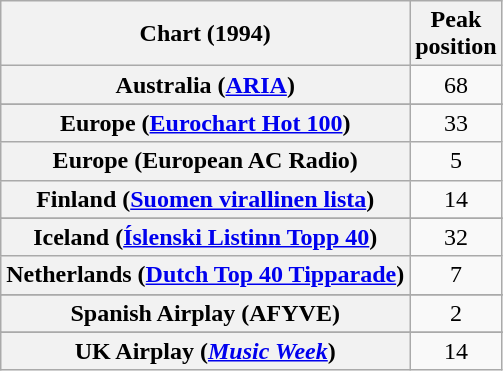<table class="wikitable sortable plainrowheaders" style="text-align:center;">
<tr>
<th scope="col">Chart (1994)</th>
<th scope="col">Peak<br>position</th>
</tr>
<tr>
<th scope="row">Australia (<a href='#'>ARIA</a>)</th>
<td>68</td>
</tr>
<tr>
</tr>
<tr>
</tr>
<tr>
</tr>
<tr>
<th scope="row">Europe (<a href='#'>Eurochart Hot 100</a>)</th>
<td>33</td>
</tr>
<tr>
<th scope="row">Europe (European AC Radio)</th>
<td>5</td>
</tr>
<tr>
<th scope="row">Finland (<a href='#'>Suomen virallinen lista</a>)</th>
<td>14</td>
</tr>
<tr>
</tr>
<tr>
<th scope="row">Iceland (<a href='#'>Íslenski Listinn Topp 40</a>)</th>
<td>32</td>
</tr>
<tr>
<th scope="row">Netherlands (<a href='#'>Dutch Top 40 Tipparade</a>)</th>
<td>7</td>
</tr>
<tr>
</tr>
<tr>
</tr>
<tr>
<th scope="row">Spanish Airplay (AFYVE)</th>
<td>2</td>
</tr>
<tr>
</tr>
<tr>
</tr>
<tr>
<th scope="row">UK Airplay (<em><a href='#'>Music Week</a></em>)</th>
<td>14</td>
</tr>
</table>
